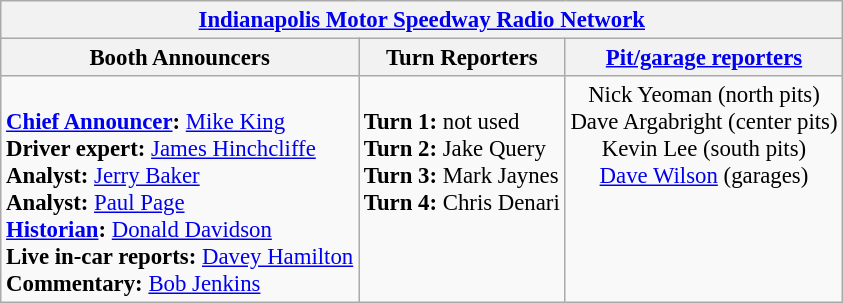<table class="wikitable" style="font-size: 95%;">
<tr>
<th colspan=3><a href='#'>Indianapolis Motor Speedway Radio Network</a></th>
</tr>
<tr>
<th>Booth Announcers</th>
<th>Turn Reporters</th>
<th><a href='#'>Pit/garage reporters</a></th>
</tr>
<tr>
<td valign="top"><br><strong><a href='#'>Chief Announcer</a>:</strong> <a href='#'>Mike King</a><br>
<strong>Driver expert:</strong> <a href='#'>James Hinchcliffe</a><br>
<strong>Analyst:</strong> <a href='#'>Jerry Baker</a><br> 
<strong>Analyst:</strong> <a href='#'>Paul Page</a><br>
<strong><a href='#'>Historian</a>:</strong> <a href='#'>Donald Davidson</a><br>
<strong>Live in-car reports:</strong> <a href='#'>Davey Hamilton</a><br>
<strong>Commentary:</strong> <a href='#'>Bob Jenkins</a><br></td>
<td valign="top"><br><strong>Turn 1:</strong> not used<br>
<strong>Turn 2:</strong> Jake Query<br>
<strong>Turn 3:</strong> Mark Jaynes<br>
<strong>Turn 4:</strong> Chris Denari<br></td>
<td align="center" valign="top">Nick Yeoman (north pits)<br>Dave Argabright (center pits)<br>Kevin Lee (south pits)<br><a href='#'>Dave Wilson</a> (garages)<br></td>
</tr>
</table>
